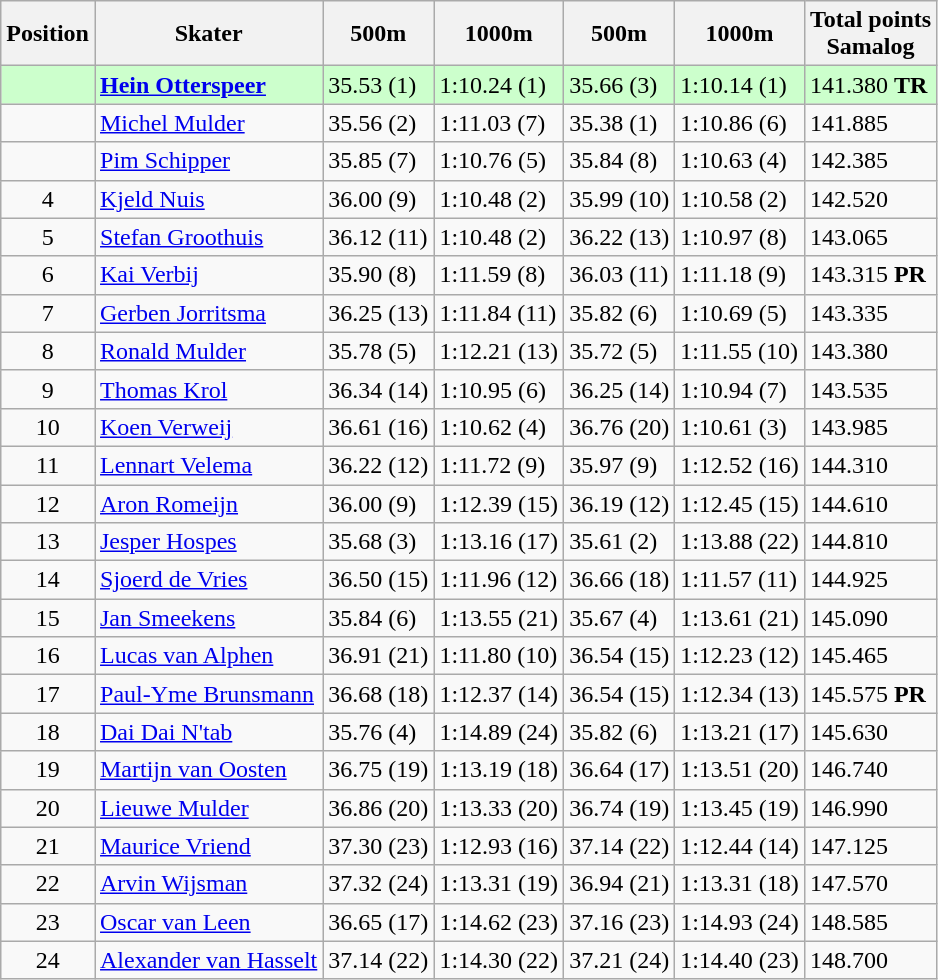<table class="wikitable">
<tr>
<th>Position</th>
<th>Skater</th>
<th>500m</th>
<th>1000m</th>
<th>500m</th>
<th>1000m</th>
<th>Total points <br> Samalog</th>
</tr>
<tr bgcolor=ccffcc>
<td style="text-align:center"></td>
<td><strong><a href='#'>Hein Otterspeer</a></strong></td>
<td>35.53 (1)</td>
<td>1:10.24 (1)</td>
<td>35.66 (3)</td>
<td>1:10.14 (1)</td>
<td>141.380 <strong>TR</strong></td>
</tr>
<tr>
<td style="text-align:center"></td>
<td><a href='#'>Michel Mulder</a></td>
<td>35.56 (2)</td>
<td>1:11.03 (7)</td>
<td>35.38 (1)</td>
<td>1:10.86 (6)</td>
<td>141.885</td>
</tr>
<tr>
<td style="text-align:center"></td>
<td><a href='#'>Pim Schipper</a></td>
<td>35.85 (7)</td>
<td>1:10.76 (5)</td>
<td>35.84 (8)</td>
<td>1:10.63 (4)</td>
<td>142.385</td>
</tr>
<tr>
<td style="text-align:center">4</td>
<td><a href='#'>Kjeld Nuis</a></td>
<td>36.00 (9)</td>
<td>1:10.48 (2)</td>
<td>35.99 (10)</td>
<td>1:10.58 (2)</td>
<td>142.520</td>
</tr>
<tr>
<td style="text-align:center">5</td>
<td><a href='#'>Stefan Groothuis</a></td>
<td>36.12 (11)</td>
<td>1:10.48 (2)</td>
<td>36.22 (13)</td>
<td>1:10.97 (8)</td>
<td>143.065</td>
</tr>
<tr>
<td style="text-align:center">6</td>
<td><a href='#'>Kai Verbij</a></td>
<td>35.90 (8)</td>
<td>1:11.59 (8)</td>
<td>36.03 (11)</td>
<td>1:11.18 (9)</td>
<td>143.315 <strong>PR</strong></td>
</tr>
<tr>
<td style="text-align:center">7</td>
<td><a href='#'>Gerben Jorritsma</a></td>
<td>36.25 (13)</td>
<td>1:11.84 (11)</td>
<td>35.82 (6)</td>
<td>1:10.69 (5)</td>
<td>143.335</td>
</tr>
<tr>
<td style="text-align:center">8</td>
<td><a href='#'>Ronald Mulder</a></td>
<td>35.78 (5)</td>
<td>1:12.21 (13)</td>
<td>35.72 (5)</td>
<td>1:11.55 (10)</td>
<td>143.380</td>
</tr>
<tr>
<td style="text-align:center">9</td>
<td><a href='#'>Thomas Krol</a></td>
<td>36.34 (14)</td>
<td>1:10.95 (6)</td>
<td>36.25 (14)</td>
<td>1:10.94 (7)</td>
<td>143.535</td>
</tr>
<tr>
<td style="text-align:center">10</td>
<td><a href='#'>Koen Verweij</a></td>
<td>36.61 (16)</td>
<td>1:10.62 (4)</td>
<td>36.76 (20)</td>
<td>1:10.61 (3)</td>
<td>143.985</td>
</tr>
<tr>
<td style="text-align:center">11</td>
<td><a href='#'>Lennart Velema</a></td>
<td>36.22 (12)</td>
<td>1:11.72 (9)</td>
<td>35.97 (9)</td>
<td>1:12.52 (16)</td>
<td>144.310</td>
</tr>
<tr>
<td style="text-align:center">12</td>
<td><a href='#'>Aron Romeijn</a></td>
<td>36.00 (9)</td>
<td>1:12.39 (15)</td>
<td>36.19 (12)</td>
<td>1:12.45 (15)</td>
<td>144.610</td>
</tr>
<tr>
<td style="text-align:center">13</td>
<td><a href='#'>Jesper Hospes</a></td>
<td>35.68 (3)</td>
<td>1:13.16 (17)</td>
<td>35.61 (2)</td>
<td>1:13.88 (22)</td>
<td>144.810</td>
</tr>
<tr>
<td style="text-align:center">14</td>
<td><a href='#'>Sjoerd de Vries</a></td>
<td>36.50 (15)</td>
<td>1:11.96 (12)</td>
<td>36.66 (18)</td>
<td>1:11.57 (11)</td>
<td>144.925</td>
</tr>
<tr>
<td style="text-align:center">15</td>
<td><a href='#'>Jan Smeekens</a></td>
<td>35.84 (6)</td>
<td>1:13.55 (21)</td>
<td>35.67 (4)</td>
<td>1:13.61 (21)</td>
<td>145.090</td>
</tr>
<tr>
<td style="text-align:center">16</td>
<td><a href='#'>Lucas van Alphen</a></td>
<td>36.91 (21)</td>
<td>1:11.80 (10)</td>
<td>36.54 (15)</td>
<td>1:12.23 (12)</td>
<td>145.465</td>
</tr>
<tr>
<td style="text-align:center">17</td>
<td><a href='#'>Paul-Yme Brunsmann</a></td>
<td>36.68 (18)</td>
<td>1:12.37 (14)</td>
<td>36.54 (15)</td>
<td>1:12.34 (13)</td>
<td>145.575 <strong>PR</strong></td>
</tr>
<tr>
<td style="text-align:center">18</td>
<td><a href='#'>Dai Dai N'tab</a></td>
<td>35.76 (4)</td>
<td>1:14.89 (24)</td>
<td>35.82 (6)</td>
<td>1:13.21 (17)</td>
<td>145.630</td>
</tr>
<tr>
<td style="text-align:center">19</td>
<td><a href='#'>Martijn van Oosten</a></td>
<td>36.75 (19)</td>
<td>1:13.19 (18)</td>
<td>36.64 (17)</td>
<td>1:13.51 (20)</td>
<td>146.740</td>
</tr>
<tr>
<td style="text-align:center">20</td>
<td><a href='#'>Lieuwe Mulder</a></td>
<td>36.86 (20)</td>
<td>1:13.33 (20)</td>
<td>36.74 (19)</td>
<td>1:13.45 (19)</td>
<td>146.990</td>
</tr>
<tr>
<td style="text-align:center">21</td>
<td><a href='#'>Maurice Vriend</a></td>
<td>37.30 (23)</td>
<td>1:12.93 (16)</td>
<td>37.14 (22)</td>
<td>1:12.44 (14)</td>
<td>147.125</td>
</tr>
<tr>
<td style="text-align:center">22</td>
<td><a href='#'>Arvin Wijsman</a></td>
<td>37.32 (24)</td>
<td>1:13.31 (19)</td>
<td>36.94 (21)</td>
<td>1:13.31 (18)</td>
<td>147.570</td>
</tr>
<tr>
<td style="text-align:center">23</td>
<td><a href='#'>Oscar van Leen</a></td>
<td>36.65 (17)</td>
<td>1:14.62 (23)</td>
<td>37.16 (23)</td>
<td>1:14.93 (24)</td>
<td>148.585</td>
</tr>
<tr>
<td style="text-align:center">24</td>
<td><a href='#'>Alexander van Hasselt</a></td>
<td>37.14 (22)</td>
<td>1:14.30 (22)</td>
<td>37.21 (24)</td>
<td>1:14.40 (23)</td>
<td>148.700</td>
</tr>
</table>
